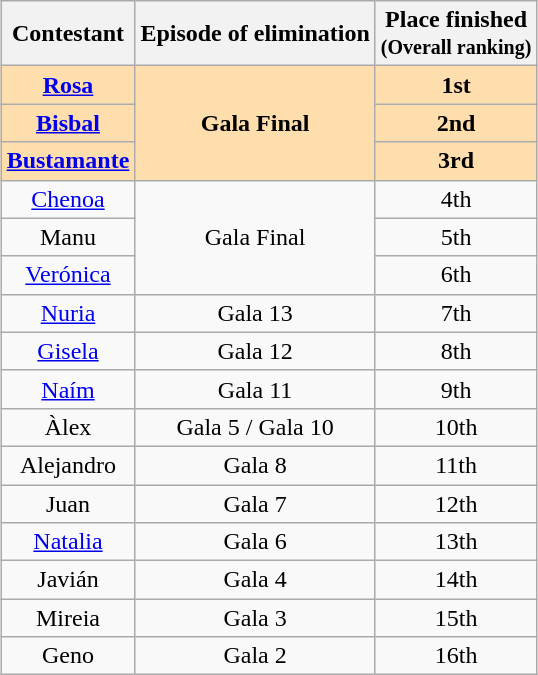<table class="wikitable" style="margin: 1em auto 1em auto; text-align:center;">
<tr>
<th>Contestant</th>
<th>Episode of elimination</th>
<th>Place finished<br><small>(Overall ranking)</small></th>
</tr>
<tr style="font-weight:bold; background:navajowhite">
<td><a href='#'>Rosa</a></td>
<td rowspan="3">Gala Final</td>
<td>1st</td>
</tr>
<tr style="font-weight:bold; background:navajowhite">
<td><a href='#'>Bisbal</a></td>
<td>2nd</td>
</tr>
<tr style="font-weight:bold; background:navajowhite">
<td><a href='#'>Bustamante</a></td>
<td>3rd</td>
</tr>
<tr>
<td><a href='#'>Chenoa</a></td>
<td rowspan="3">Gala Final</td>
<td>4th</td>
</tr>
<tr>
<td>Manu</td>
<td>5th</td>
</tr>
<tr>
<td><a href='#'>Verónica</a></td>
<td>6th</td>
</tr>
<tr>
<td><a href='#'>Nuria</a></td>
<td>Gala 13</td>
<td>7th</td>
</tr>
<tr>
<td><a href='#'>Gisela</a></td>
<td>Gala 12</td>
<td>8th</td>
</tr>
<tr>
<td><a href='#'>Naím</a></td>
<td>Gala 11</td>
<td>9th</td>
</tr>
<tr>
<td>Àlex</td>
<td>Gala 5 / Gala 10</td>
<td>10th</td>
</tr>
<tr>
<td>Alejandro</td>
<td>Gala 8</td>
<td>11th</td>
</tr>
<tr>
<td>Juan</td>
<td>Gala 7</td>
<td>12th</td>
</tr>
<tr>
<td><a href='#'>Natalia</a></td>
<td>Gala 6</td>
<td>13th</td>
</tr>
<tr>
<td>Javián</td>
<td>Gala 4</td>
<td>14th</td>
</tr>
<tr>
<td>Mireia</td>
<td>Gala 3</td>
<td>15th</td>
</tr>
<tr>
<td>Geno</td>
<td>Gala 2</td>
<td>16th</td>
</tr>
</table>
